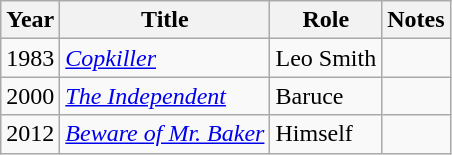<table class="wikitable sortable">
<tr>
<th>Year</th>
<th>Title</th>
<th>Role</th>
<th class="unsortable">Notes</th>
</tr>
<tr>
<td>1983</td>
<td><em><a href='#'>Copkiller</a></em></td>
<td>Leo Smith</td>
<td></td>
</tr>
<tr>
<td>2000</td>
<td><em><a href='#'>The Independent</a></em></td>
<td>Baruce</td>
<td></td>
</tr>
<tr>
<td>2012</td>
<td><em><a href='#'>Beware of Mr. Baker</a></em></td>
<td>Himself</td>
<td></td>
</tr>
</table>
